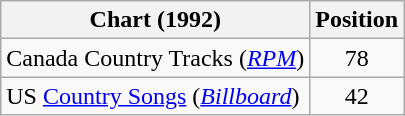<table class="wikitable sortable">
<tr>
<th scope="col">Chart (1992)</th>
<th scope="col">Position</th>
</tr>
<tr>
<td>Canada Country Tracks (<em><a href='#'>RPM</a></em>)</td>
<td align="center">78</td>
</tr>
<tr>
<td>US <a href='#'>Country Songs</a> (<em><a href='#'>Billboard</a></em>)</td>
<td align="center">42</td>
</tr>
</table>
